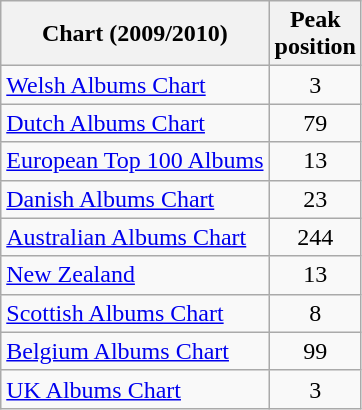<table class="wikitable sortable">
<tr>
<th>Chart (2009/2010)</th>
<th>Peak<br>position</th>
</tr>
<tr>
<td><a href='#'>Welsh Albums Chart</a></td>
<td style="text-align:center;">3</td>
</tr>
<tr>
<td><a href='#'>Dutch Albums Chart</a></td>
<td style="text-align:center;">79</td>
</tr>
<tr>
<td><a href='#'>European Top 100 Albums</a></td>
<td style="text-align:center;">13</td>
</tr>
<tr>
<td><a href='#'>Danish Albums Chart</a></td>
<td style="text-align:center;">23</td>
</tr>
<tr>
<td><a href='#'>Australian Albums Chart</a></td>
<td style="text-align:center;">244</td>
</tr>
<tr>
<td><a href='#'>New Zealand</a></td>
<td style="text-align:center;">13</td>
</tr>
<tr>
<td><a href='#'>Scottish Albums Chart</a></td>
<td style="text-align:center;">8</td>
</tr>
<tr>
<td><a href='#'>Belgium Albums Chart</a></td>
<td style="text-align:center;">99</td>
</tr>
<tr>
<td><a href='#'>UK Albums Chart</a></td>
<td style="text-align:center;">3</td>
</tr>
</table>
